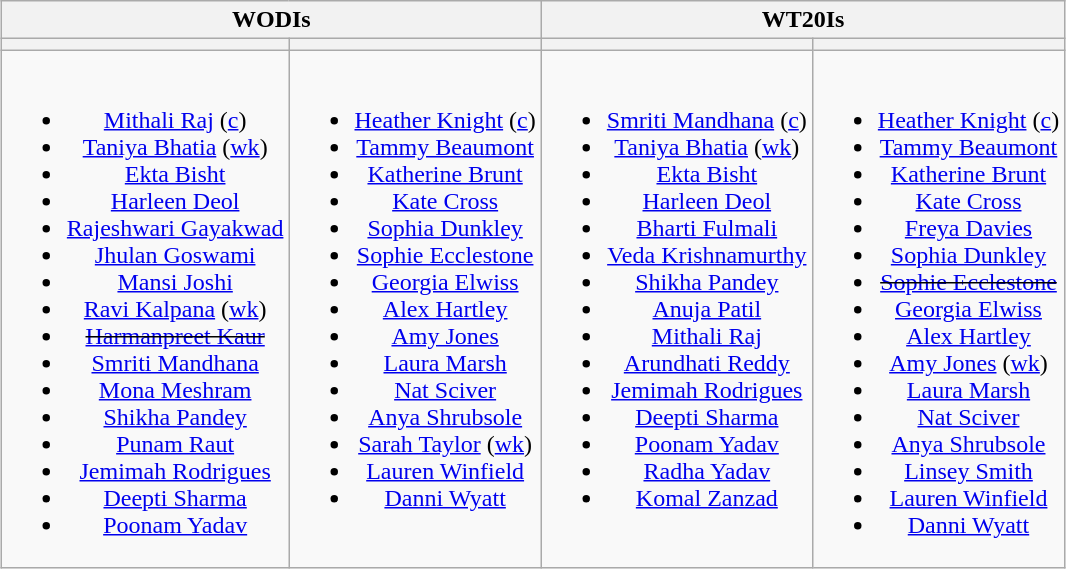<table class="wikitable" style="text-align:center; margin:auto">
<tr>
<th colspan=2>WODIs</th>
<th colspan=2>WT20Is</th>
</tr>
<tr>
<th></th>
<th></th>
<th></th>
<th></th>
</tr>
<tr style="vertical-align:top">
<td><br><ul><li><a href='#'>Mithali Raj</a> (<a href='#'>c</a>)</li><li><a href='#'>Taniya Bhatia</a> (<a href='#'>wk</a>)</li><li><a href='#'>Ekta Bisht</a></li><li><a href='#'>Harleen Deol</a></li><li><a href='#'>Rajeshwari Gayakwad</a></li><li><a href='#'>Jhulan Goswami</a></li><li><a href='#'>Mansi Joshi</a></li><li><a href='#'>Ravi Kalpana</a> (<a href='#'>wk</a>)</li><li><s><a href='#'>Harmanpreet Kaur</a></s></li><li><a href='#'>Smriti Mandhana</a></li><li><a href='#'>Mona Meshram</a></li><li><a href='#'>Shikha Pandey</a></li><li><a href='#'>Punam Raut</a></li><li><a href='#'>Jemimah Rodrigues</a></li><li><a href='#'>Deepti Sharma</a></li><li><a href='#'>Poonam Yadav</a></li></ul></td>
<td><br><ul><li><a href='#'>Heather Knight</a> (<a href='#'>c</a>)</li><li><a href='#'>Tammy Beaumont</a></li><li><a href='#'>Katherine Brunt</a></li><li><a href='#'>Kate Cross</a></li><li><a href='#'>Sophia Dunkley</a></li><li><a href='#'>Sophie Ecclestone</a></li><li><a href='#'>Georgia Elwiss</a></li><li><a href='#'>Alex Hartley</a></li><li><a href='#'>Amy Jones</a></li><li><a href='#'>Laura Marsh</a></li><li><a href='#'>Nat Sciver</a></li><li><a href='#'>Anya Shrubsole</a></li><li><a href='#'>Sarah Taylor</a> (<a href='#'>wk</a>)</li><li><a href='#'>Lauren Winfield</a></li><li><a href='#'>Danni Wyatt</a></li></ul></td>
<td><br><ul><li><a href='#'>Smriti Mandhana</a> (<a href='#'>c</a>)</li><li><a href='#'>Taniya Bhatia</a> (<a href='#'>wk</a>)</li><li><a href='#'>Ekta Bisht</a></li><li><a href='#'>Harleen Deol</a></li><li><a href='#'>Bharti Fulmali</a></li><li><a href='#'>Veda Krishnamurthy</a></li><li><a href='#'>Shikha Pandey</a></li><li><a href='#'>Anuja Patil</a></li><li><a href='#'>Mithali Raj</a></li><li><a href='#'>Arundhati Reddy</a></li><li><a href='#'>Jemimah Rodrigues</a></li><li><a href='#'>Deepti Sharma</a></li><li><a href='#'>Poonam Yadav</a></li><li><a href='#'>Radha Yadav</a></li><li><a href='#'>Komal Zanzad</a></li></ul></td>
<td><br><ul><li><a href='#'>Heather Knight</a> (<a href='#'>c</a>)</li><li><a href='#'>Tammy Beaumont</a></li><li><a href='#'>Katherine Brunt</a></li><li><a href='#'>Kate Cross</a></li><li><a href='#'>Freya Davies</a></li><li><a href='#'>Sophia Dunkley</a></li><li><s><a href='#'>Sophie Ecclestone</a></s></li><li><a href='#'>Georgia Elwiss</a></li><li><a href='#'>Alex Hartley</a></li><li><a href='#'>Amy Jones</a> (<a href='#'>wk</a>)</li><li><a href='#'>Laura Marsh</a></li><li><a href='#'>Nat Sciver</a></li><li><a href='#'>Anya Shrubsole</a></li><li><a href='#'>Linsey Smith</a></li><li><a href='#'>Lauren Winfield</a></li><li><a href='#'>Danni Wyatt</a></li></ul></td>
</tr>
</table>
